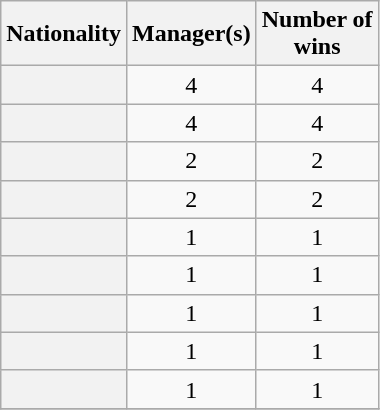<table class="wikitable plainrowheaders">
<tr>
<th scope="col">Nationality</th>
<th scope="col">Manager(s)</th>
<th scope="col">Number of<br>wins</th>
</tr>
<tr>
<th scope="row"></th>
<td style="text-align: center;">4</td>
<td style="text-align: center;">4</td>
</tr>
<tr>
<th scope="row"></th>
<td style="text-align: center;">4</td>
<td style="text-align: center;">4</td>
</tr>
<tr>
<th scope="row"></th>
<td style="text-align: center;">2</td>
<td style="text-align: center;">2</td>
</tr>
<tr>
<th scope="row"></th>
<td style="text-align: center;">2</td>
<td style="text-align: center;">2</td>
</tr>
<tr>
<th scope="row"></th>
<td style="text-align: center;">1</td>
<td style="text-align: center;">1</td>
</tr>
<tr>
<th scope="row"></th>
<td style="text-align: center;">1</td>
<td style="text-align: center;">1</td>
</tr>
<tr>
<th scope="row"></th>
<td style="text-align: center;">1</td>
<td style="text-align: center;">1</td>
</tr>
<tr>
<th scope="row"></th>
<td style="text-align: center;">1</td>
<td style="text-align: center;">1</td>
</tr>
<tr>
<th scope="row"></th>
<td style="text-align: center;">1</td>
<td style="text-align: center;">1</td>
</tr>
<tr>
</tr>
</table>
